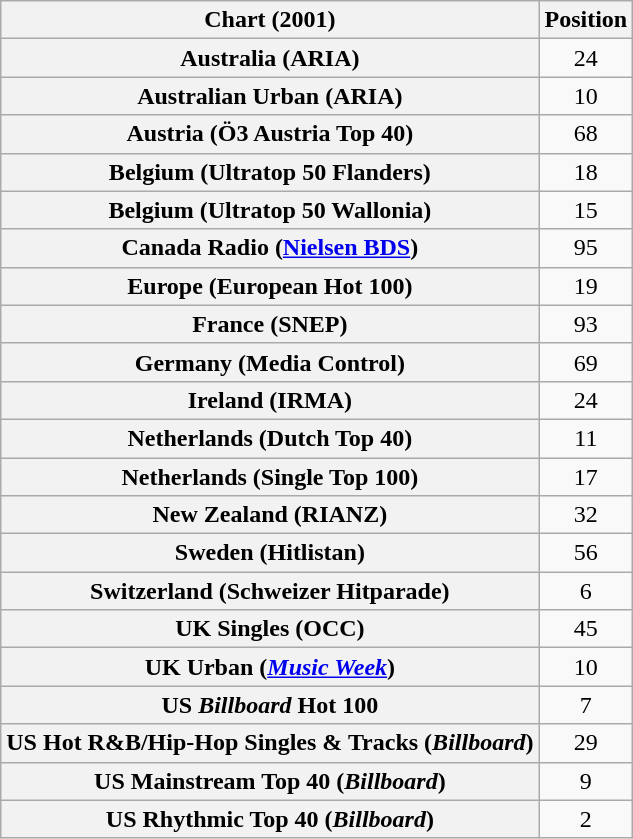<table class="wikitable sortable plainrowheaders" style="text-align:center">
<tr>
<th scope="col">Chart (2001)</th>
<th scope="col">Position</th>
</tr>
<tr>
<th scope="row">Australia (ARIA)</th>
<td>24</td>
</tr>
<tr>
<th scope="row">Australian Urban (ARIA)</th>
<td>10</td>
</tr>
<tr>
<th scope="row">Austria (Ö3 Austria Top 40)</th>
<td>68</td>
</tr>
<tr>
<th scope="row">Belgium (Ultratop 50 Flanders)</th>
<td>18</td>
</tr>
<tr>
<th scope="row">Belgium (Ultratop 50 Wallonia)</th>
<td>15</td>
</tr>
<tr>
<th scope="row">Canada Radio (<a href='#'>Nielsen BDS</a>)</th>
<td>95</td>
</tr>
<tr>
<th scope="row">Europe (European Hot 100)</th>
<td>19</td>
</tr>
<tr>
<th scope="row">France (SNEP)</th>
<td>93</td>
</tr>
<tr>
<th scope="row">Germany (Media Control)</th>
<td>69</td>
</tr>
<tr>
<th scope="row">Ireland (IRMA)</th>
<td>24</td>
</tr>
<tr>
<th scope="row">Netherlands (Dutch Top 40)</th>
<td>11</td>
</tr>
<tr>
<th scope="row">Netherlands (Single Top 100)</th>
<td>17</td>
</tr>
<tr>
<th scope="row">New Zealand (RIANZ)</th>
<td>32</td>
</tr>
<tr>
<th scope="row">Sweden (Hitlistan)</th>
<td>56</td>
</tr>
<tr>
<th scope="row">Switzerland (Schweizer Hitparade)</th>
<td>6</td>
</tr>
<tr>
<th scope="row">UK Singles (OCC)</th>
<td>45</td>
</tr>
<tr>
<th scope="row">UK Urban (<em><a href='#'>Music Week</a></em>)</th>
<td>10</td>
</tr>
<tr>
<th scope="row">US <em>Billboard</em> Hot 100</th>
<td>7</td>
</tr>
<tr>
<th scope="row">US Hot R&B/Hip-Hop Singles & Tracks (<em>Billboard</em>)</th>
<td>29</td>
</tr>
<tr>
<th scope="row">US Mainstream Top 40 (<em>Billboard</em>)</th>
<td>9</td>
</tr>
<tr>
<th scope="row">US Rhythmic Top 40 (<em>Billboard</em>)</th>
<td>2</td>
</tr>
</table>
